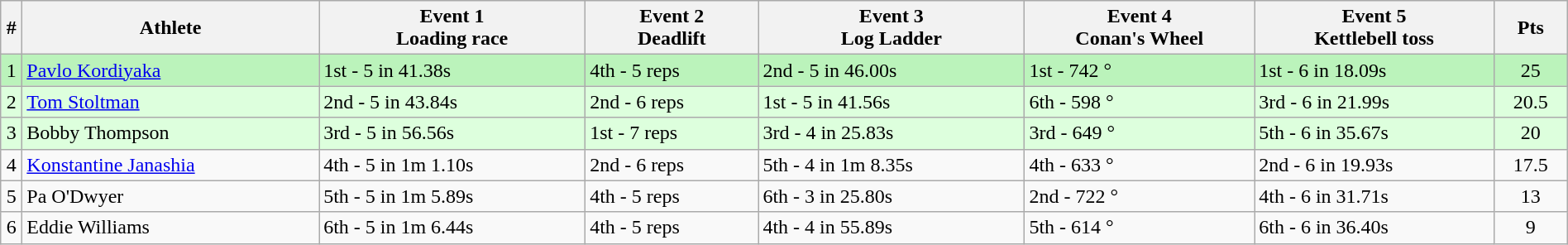<table class="wikitable sortable" style="display: inline-table;width: 100%;">
<tr>
<th scope="col" style="width: 10px;">#</th>
<th scope="col">Athlete</th>
<th scope="col">Event 1<br>Loading race</th>
<th scope="col">Event 2<br>Deadlift</th>
<th scope="col">Event 3<br>Log Ladder</th>
<th scope="col">Event 4<br>Conan's Wheel</th>
<th scope="col">Event 5<br>Kettlebell toss</th>
<th scope="col">Pts</th>
</tr>
<tr bgcolor=bbf3bb>
<td align=center>1</td>
<td> <a href='#'>Pavlo Kordiyaka</a></td>
<td>1st - 5 in 41.38s</td>
<td>4th - 5 reps</td>
<td>2nd - 5 in 46.00s</td>
<td>1st - 742 °</td>
<td>1st - 6 in 18.09s</td>
<td align=center>25</td>
</tr>
<tr bgcolor=ddffdd>
<td align=center>2</td>
<td> <a href='#'>Tom Stoltman</a></td>
<td>2nd - 5 in 43.84s</td>
<td>2nd - 6 reps</td>
<td>1st - 5 in 41.56s</td>
<td>6th - 598 °</td>
<td>3rd - 6 in 21.99s</td>
<td align=center>20.5</td>
</tr>
<tr bgcolor=ddffdd>
<td align=center>3</td>
<td> Bobby Thompson</td>
<td>3rd - 5 in 56.56s</td>
<td>1st - 7 reps</td>
<td>3rd - 4 in 25.83s</td>
<td>3rd - 649 °</td>
<td>5th - 6 in 35.67s</td>
<td align=center>20</td>
</tr>
<tr>
<td align=center>4</td>
<td> <a href='#'>Konstantine Janashia</a></td>
<td>4th - 5 in 1m 1.10s</td>
<td>2nd - 6 reps</td>
<td>5th - 4 in 1m 8.35s</td>
<td>4th - 633 °</td>
<td>2nd - 6 in 19.93s</td>
<td align=center>17.5</td>
</tr>
<tr>
<td align=center>5</td>
<td> Pa O'Dwyer</td>
<td>5th - 5 in 1m 5.89s</td>
<td>4th - 5 reps</td>
<td>6th - 3 in 25.80s</td>
<td>2nd - 722 °</td>
<td>4th - 6 in 31.71s</td>
<td align=center>13</td>
</tr>
<tr>
<td align=center>6</td>
<td> Eddie Williams</td>
<td>6th - 5 in 1m 6.44s</td>
<td>4th - 5 reps</td>
<td>4th - 4 in 55.89s</td>
<td>5th - 614 °</td>
<td>6th - 6 in 36.40s</td>
<td align=center>9</td>
</tr>
</table>
